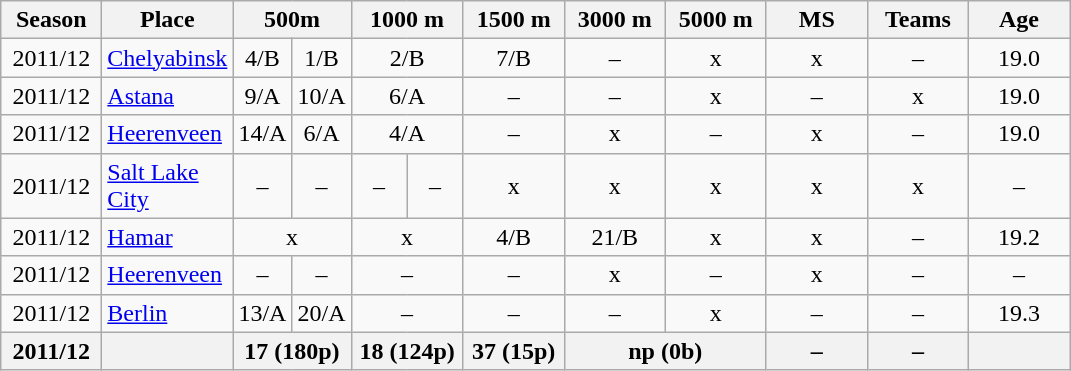<table class="wikitable">
<tr>
<th width="60">Season</th>
<th width="80">Place</th>
<th colspan="2" width="60">500m</th>
<th colspan="2" width="60">1000 m</th>
<th width="60">1500 m</th>
<th width="60">3000 m</th>
<th width="60">5000 m</th>
<th width="60">MS</th>
<th width="60">Teams</th>
<th width="60">Age</th>
</tr>
<tr valign="center", align="center">
<td>2011/12</td>
<td align="left"><a href='#'>Chelyabinsk</a></td>
<td width="30">4/B</td>
<td width="30">1/B</td>
<td colspan=2>2/B</td>
<td>7/B</td>
<td>–</td>
<td>x</td>
<td>x</td>
<td>–</td>
<td>19.0</td>
</tr>
<tr valign="center", align="center">
<td>2011/12</td>
<td align="left"><a href='#'>Astana</a></td>
<td width="30">9/A</td>
<td width="30">10/A</td>
<td colspan=2>6/A</td>
<td>–</td>
<td>–</td>
<td>x</td>
<td>–</td>
<td>x</td>
<td>19.0</td>
</tr>
<tr valign="center", align="center">
<td>2011/12</td>
<td align="left"><a href='#'>Heerenveen</a></td>
<td width="30">14/A</td>
<td width="30">6/A</td>
<td colspan=2>4/A</td>
<td>–</td>
<td>x</td>
<td>–</td>
<td>x</td>
<td>–</td>
<td>19.0</td>
</tr>
<tr valign="center", align="center">
<td>2011/12</td>
<td align="left"><a href='#'>Salt Lake City</a></td>
<td width="30">–</td>
<td width="30">–</td>
<td width="30">–</td>
<td width="30">–</td>
<td>x</td>
<td>x</td>
<td>x</td>
<td>x</td>
<td>x</td>
<td>–</td>
</tr>
<tr valign="center", align="center">
<td>2011/12</td>
<td align="left"><a href='#'>Hamar</a></td>
<td colspan=2>x</td>
<td colspan=2>x</td>
<td>4/B</td>
<td>21/B</td>
<td>x</td>
<td>x</td>
<td>–</td>
<td>19.2</td>
</tr>
<tr valign="center", align="center">
<td>2011/12</td>
<td align="left"><a href='#'>Heerenveen</a></td>
<td width="30">–</td>
<td width="30">–</td>
<td colspan=2>–</td>
<td>–</td>
<td>x</td>
<td>–</td>
<td>x</td>
<td>–</td>
<td>–</td>
</tr>
<tr valign="center", align="center">
<td>2011/12</td>
<td align="left"><a href='#'>Berlin</a></td>
<td width="30">13/A</td>
<td width="30">20/A</td>
<td colspan=2>–</td>
<td>–</td>
<td>–</td>
<td>x</td>
<td>–</td>
<td>–</td>
<td>19.3</td>
</tr>
<tr valign="center", align="center">
<th>2011/12</th>
<th align="left"></th>
<th colspan=2>17 (180p)</th>
<th colspan=2>18 (124p)</th>
<th>37 (15p)</th>
<th colspan=2>np (0b)</th>
<th>–</th>
<th>–</th>
<th></th>
</tr>
</table>
